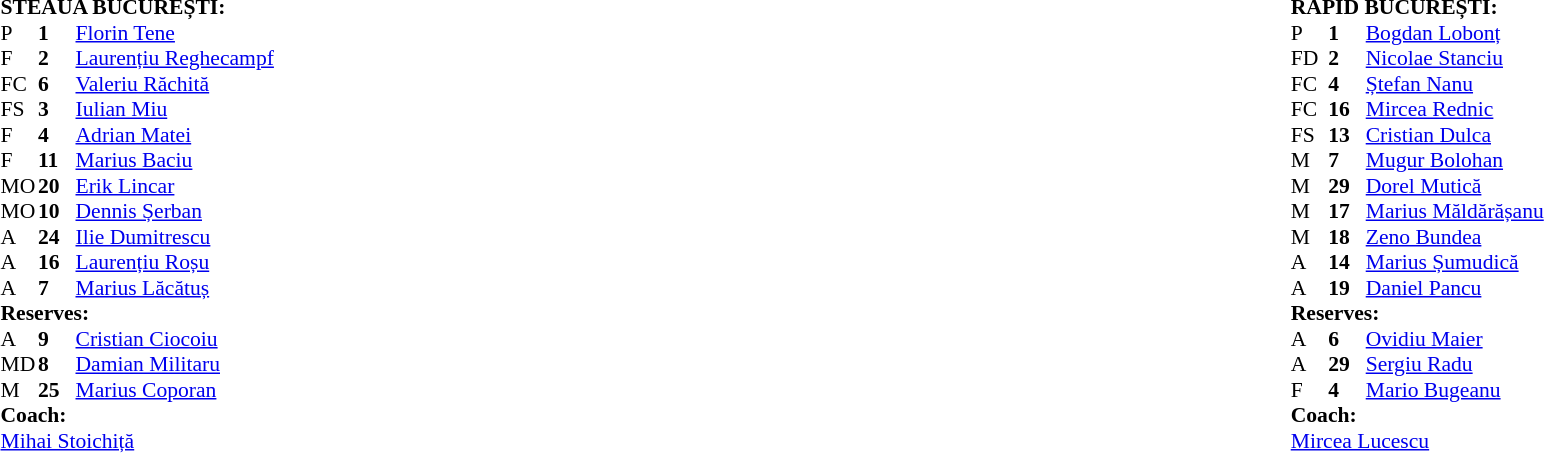<table width="100%">
<tr>
<td valign="top" width="50%"><br><table style="font-size: 90%" cellspacing="0" cellpadding="0">
<tr>
<td colspan="4"><strong>STEAUA BUCUREȘTI:</strong></td>
</tr>
<tr>
<th width=25></th>
<th width=25></th>
</tr>
<tr>
<td>P</td>
<td><strong>1</strong></td>
<td> <a href='#'>Florin Tene</a></td>
</tr>
<tr>
<td>F</td>
<td><strong>2</strong></td>
<td> <a href='#'>Laurențiu Reghecampf</a></td>
<td></td>
</tr>
<tr>
<td>FC</td>
<td><strong>6</strong></td>
<td> <a href='#'>Valeriu Răchită</a></td>
<td></td>
</tr>
<tr>
<td>FS</td>
<td><strong>3</strong></td>
<td> <a href='#'>Iulian Miu</a></td>
<td></td>
</tr>
<tr>
<td>F</td>
<td><strong>4</strong></td>
<td> <a href='#'>Adrian Matei</a></td>
<td></td>
</tr>
<tr>
<td>F</td>
<td><strong>11</strong></td>
<td> <a href='#'>Marius Baciu</a></td>
</tr>
<tr>
<td>MO</td>
<td><strong>20</strong></td>
<td> <a href='#'>Erik Lincar</a></td>
<td></td>
</tr>
<tr>
<td>MO</td>
<td><strong>10</strong></td>
<td> <a href='#'>Dennis Șerban</a></td>
<td></td>
</tr>
<tr>
<td>A</td>
<td><strong>24</strong></td>
<td> <a href='#'>Ilie Dumitrescu</a></td>
<td></td>
</tr>
<tr>
<td>A</td>
<td><strong>16</strong></td>
<td> <a href='#'>Laurențiu Roșu</a></td>
</tr>
<tr>
<td>A</td>
<td><strong>7</strong></td>
<td> <a href='#'>Marius Lăcătuș</a></td>
<td></td>
<td></td>
</tr>
<tr>
<td colspan=3><strong>Reserves:</strong></td>
</tr>
<tr>
<td>A</td>
<td><strong>9</strong></td>
<td> <a href='#'>Cristian Ciocoiu</a></td>
<td></td>
</tr>
<tr>
<td>MD</td>
<td><strong>8</strong></td>
<td> <a href='#'>Damian Militaru</a></td>
<td></td>
</tr>
<tr>
<td>M</td>
<td><strong>25</strong></td>
<td> <a href='#'>Marius Coporan</a></td>
<td></td>
</tr>
<tr>
<td colspan=3><strong>Coach:</strong></td>
</tr>
<tr>
<td colspan=4> <a href='#'>Mihai Stoichiță</a></td>
</tr>
</table>
</td>
<td><br><table style="font-size: 90%" cellspacing="0" cellpadding="0" align=center>
<tr>
<td colspan="4"><strong>RAPID BUCUREȘTI:</strong></td>
</tr>
<tr>
<th width=25></th>
<th width=25></th>
</tr>
<tr>
<td>P</td>
<td><strong>1</strong></td>
<td> <a href='#'>Bogdan Lobonț</a></td>
</tr>
<tr>
<td>FD</td>
<td><strong>2</strong></td>
<td> <a href='#'>Nicolae Stanciu</a></td>
</tr>
<tr>
<td>FC</td>
<td><strong>4</strong></td>
<td> <a href='#'>Ștefan Nanu</a></td>
</tr>
<tr>
<td>FC</td>
<td><strong>16</strong></td>
<td> <a href='#'>Mircea Rednic</a></td>
</tr>
<tr>
<td>FS</td>
<td><strong>13</strong></td>
<td> <a href='#'>Cristian Dulca</a></td>
<td></td>
</tr>
<tr>
<td>M</td>
<td><strong>7</strong></td>
<td> <a href='#'>Mugur Bolohan</a></td>
</tr>
<tr>
<td>M</td>
<td><strong>29</strong></td>
<td> <a href='#'>Dorel Mutică</a></td>
<td></td>
</tr>
<tr>
<td>M</td>
<td><strong>17</strong></td>
<td> <a href='#'>Marius Măldărășanu</a></td>
<td></td>
</tr>
<tr>
<td>M</td>
<td><strong>18</strong></td>
<td> <a href='#'>Zeno Bundea</a></td>
</tr>
<tr>
<td>A</td>
<td><strong>14</strong></td>
<td> <a href='#'>Marius Șumudică</a></td>
<td></td>
</tr>
<tr>
<td>A</td>
<td><strong>19</strong></td>
<td> <a href='#'>Daniel Pancu</a></td>
<td></td>
<td></td>
</tr>
<tr>
<td colspan=3><strong>Reserves:</strong></td>
</tr>
<tr>
<td>A</td>
<td><strong>6</strong></td>
<td> <a href='#'>Ovidiu Maier</a></td>
<td></td>
<td></td>
</tr>
<tr>
<td>A</td>
<td><strong>29</strong></td>
<td> <a href='#'>Sergiu Radu</a></td>
<td></td>
</tr>
<tr>
<td>F</td>
<td><strong>4</strong></td>
<td> <a href='#'>Mario Bugeanu</a></td>
<td></td>
</tr>
<tr>
<td colspan=3><strong>Coach:</strong></td>
</tr>
<tr>
<td colspan=4> <a href='#'>Mircea Lucescu</a></td>
</tr>
</table>
</td>
</tr>
<tr>
</tr>
</table>
